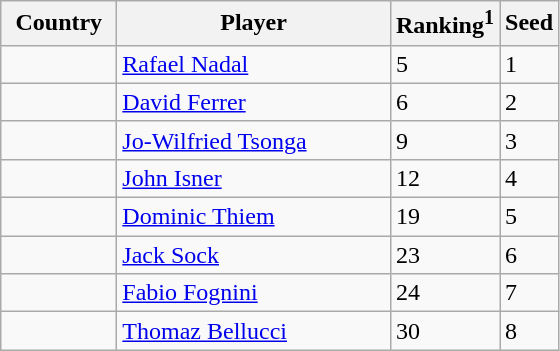<table class="sortable wikitable">
<tr>
<th width="70">Country</th>
<th width="175">Player</th>
<th>Ranking<sup>1</sup></th>
<th>Seed</th>
</tr>
<tr>
<td></td>
<td><a href='#'>Rafael Nadal</a></td>
<td>5</td>
<td>1</td>
</tr>
<tr>
<td></td>
<td><a href='#'>David Ferrer</a></td>
<td>6</td>
<td>2</td>
</tr>
<tr>
<td></td>
<td><a href='#'>Jo-Wilfried Tsonga</a></td>
<td>9</td>
<td>3</td>
</tr>
<tr>
<td></td>
<td><a href='#'>John Isner</a></td>
<td>12</td>
<td>4</td>
</tr>
<tr>
<td></td>
<td><a href='#'>Dominic Thiem</a></td>
<td>19</td>
<td>5</td>
</tr>
<tr>
<td></td>
<td><a href='#'>Jack Sock</a></td>
<td>23</td>
<td>6</td>
</tr>
<tr>
<td></td>
<td><a href='#'>Fabio Fognini</a></td>
<td>24</td>
<td>7</td>
</tr>
<tr>
<td></td>
<td><a href='#'>Thomaz Bellucci</a></td>
<td>30</td>
<td>8</td>
</tr>
</table>
